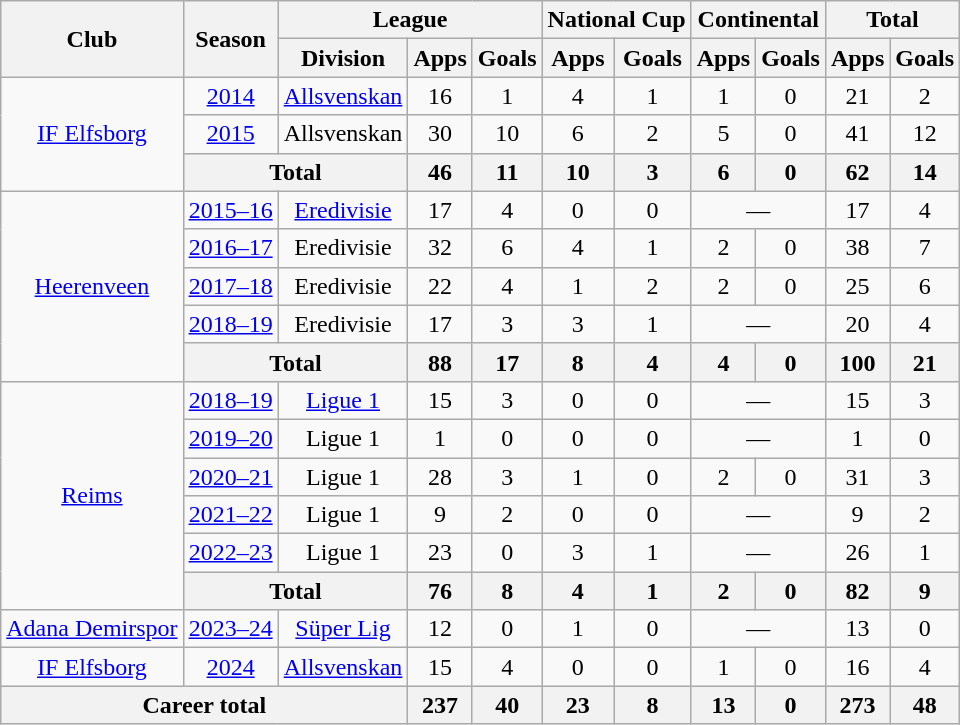<table class="wikitable" style="text-align: center">
<tr>
<th rowspan="2">Club</th>
<th rowspan="2">Season</th>
<th colspan="3">League</th>
<th colspan="2">National Cup</th>
<th colspan="2">Continental</th>
<th colspan="2">Total</th>
</tr>
<tr>
<th>Division</th>
<th>Apps</th>
<th>Goals</th>
<th>Apps</th>
<th>Goals</th>
<th>Apps</th>
<th>Goals</th>
<th>Apps</th>
<th>Goals</th>
</tr>
<tr>
<td rowspan="3"><a href='#'>IF Elfsborg</a></td>
<td><a href='#'>2014</a></td>
<td><a href='#'>Allsvenskan</a></td>
<td>16</td>
<td>1</td>
<td>4</td>
<td>1</td>
<td>1</td>
<td>0</td>
<td>21</td>
<td>2</td>
</tr>
<tr>
<td><a href='#'>2015</a></td>
<td>Allsvenskan</td>
<td>30</td>
<td>10</td>
<td>6</td>
<td>2</td>
<td>5</td>
<td>0</td>
<td>41</td>
<td>12</td>
</tr>
<tr>
<th colspan="2">Total</th>
<th>46</th>
<th>11</th>
<th>10</th>
<th>3</th>
<th>6</th>
<th>0</th>
<th>62</th>
<th>14</th>
</tr>
<tr>
<td rowspan="5"><a href='#'>Heerenveen</a></td>
<td><a href='#'>2015–16</a></td>
<td><a href='#'>Eredivisie</a></td>
<td>17</td>
<td>4</td>
<td>0</td>
<td>0</td>
<td colspan="2">—</td>
<td>17</td>
<td>4</td>
</tr>
<tr>
<td><a href='#'>2016–17</a></td>
<td>Eredivisie</td>
<td>32</td>
<td>6</td>
<td>4</td>
<td>1</td>
<td>2</td>
<td>0</td>
<td>38</td>
<td>7</td>
</tr>
<tr>
<td><a href='#'>2017–18</a></td>
<td>Eredivisie</td>
<td>22</td>
<td>4</td>
<td>1</td>
<td>2</td>
<td>2</td>
<td>0</td>
<td>25</td>
<td>6</td>
</tr>
<tr>
<td><a href='#'>2018–19</a></td>
<td>Eredivisie</td>
<td>17</td>
<td>3</td>
<td>3</td>
<td>1</td>
<td colspan="2">—</td>
<td>20</td>
<td>4</td>
</tr>
<tr>
<th colspan="2">Total</th>
<th>88</th>
<th>17</th>
<th>8</th>
<th>4</th>
<th>4</th>
<th>0</th>
<th>100</th>
<th>21</th>
</tr>
<tr>
<td rowspan="6"><a href='#'>Reims</a></td>
<td><a href='#'>2018–19</a></td>
<td><a href='#'>Ligue 1</a></td>
<td>15</td>
<td>3</td>
<td>0</td>
<td>0</td>
<td colspan="2">—</td>
<td>15</td>
<td>3</td>
</tr>
<tr>
<td><a href='#'>2019–20</a></td>
<td>Ligue 1</td>
<td>1</td>
<td>0</td>
<td>0</td>
<td>0</td>
<td colspan="2">—</td>
<td>1</td>
<td>0</td>
</tr>
<tr>
<td><a href='#'>2020–21</a></td>
<td>Ligue 1</td>
<td>28</td>
<td>3</td>
<td>1</td>
<td>0</td>
<td>2</td>
<td>0</td>
<td>31</td>
<td>3</td>
</tr>
<tr>
<td><a href='#'>2021–22</a></td>
<td>Ligue 1</td>
<td>9</td>
<td>2</td>
<td>0</td>
<td>0</td>
<td colspan="2">—</td>
<td>9</td>
<td>2</td>
</tr>
<tr>
<td><a href='#'>2022–23</a></td>
<td>Ligue 1</td>
<td>23</td>
<td>0</td>
<td>3</td>
<td>1</td>
<td colspan="2">—</td>
<td>26</td>
<td>1</td>
</tr>
<tr>
<th colspan="2">Total</th>
<th>76</th>
<th>8</th>
<th>4</th>
<th>1</th>
<th>2</th>
<th>0</th>
<th>82</th>
<th>9</th>
</tr>
<tr>
<td><a href='#'>Adana Demirspor</a></td>
<td><a href='#'>2023–24</a></td>
<td><a href='#'>Süper Lig</a></td>
<td>12</td>
<td>0</td>
<td>1</td>
<td>0</td>
<td colspan="2">—</td>
<td>13</td>
<td>0</td>
</tr>
<tr>
<td><a href='#'>IF Elfsborg</a></td>
<td><a href='#'>2024</a></td>
<td><a href='#'>Allsvenskan</a></td>
<td>15</td>
<td>4</td>
<td>0</td>
<td>0</td>
<td>1</td>
<td>0</td>
<td>16</td>
<td>4</td>
</tr>
<tr>
<th colspan="3">Career total</th>
<th>237</th>
<th>40</th>
<th>23</th>
<th>8</th>
<th>13</th>
<th>0</th>
<th>273</th>
<th>48</th>
</tr>
</table>
